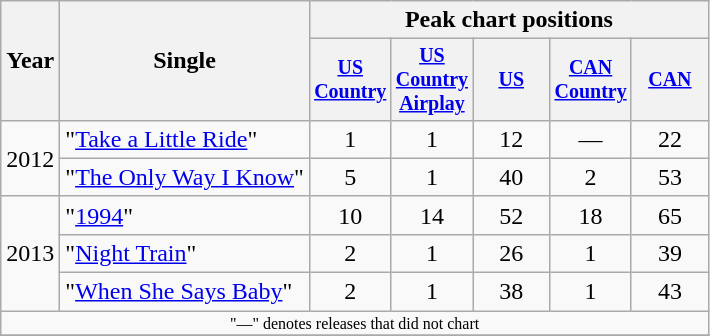<table class="wikitable" style="text-align:center;">
<tr>
<th rowspan="2">Year</th>
<th rowspan="2">Single</th>
<th colspan="5">Peak chart positions</th>
</tr>
<tr style="font-size:smaller;">
<th width="45"><a href='#'>US Country</a></th>
<th width="45"><a href='#'>US Country Airplay</a></th>
<th width="45"><a href='#'>US</a></th>
<th width="45"><a href='#'>CAN Country</a><br></th>
<th width="45"><a href='#'>CAN</a></th>
</tr>
<tr>
<td rowspan="2">2012</td>
<td align="left">"<a href='#'>Take a Little Ride</a>"</td>
<td>1</td>
<td>1</td>
<td>12</td>
<td>—</td>
<td>22</td>
</tr>
<tr>
<td align="left">"<a href='#'>The Only Way I Know</a>"</td>
<td>5</td>
<td>1</td>
<td>40</td>
<td>2</td>
<td>53</td>
</tr>
<tr>
<td rowspan="3">2013</td>
<td align="left">"<a href='#'>1994</a>"</td>
<td>10</td>
<td>14</td>
<td>52</td>
<td>18</td>
<td>65</td>
</tr>
<tr>
<td align="left">"<a href='#'>Night Train</a>"</td>
<td>2</td>
<td>1</td>
<td>26</td>
<td>1</td>
<td>39</td>
</tr>
<tr>
<td align="left">"<a href='#'>When She Says Baby</a>"</td>
<td>2</td>
<td>1</td>
<td>38</td>
<td>1</td>
<td>43</td>
</tr>
<tr>
<td colspan="7" style="font-size:8pt">"—" denotes releases that did not chart</td>
</tr>
<tr>
</tr>
</table>
